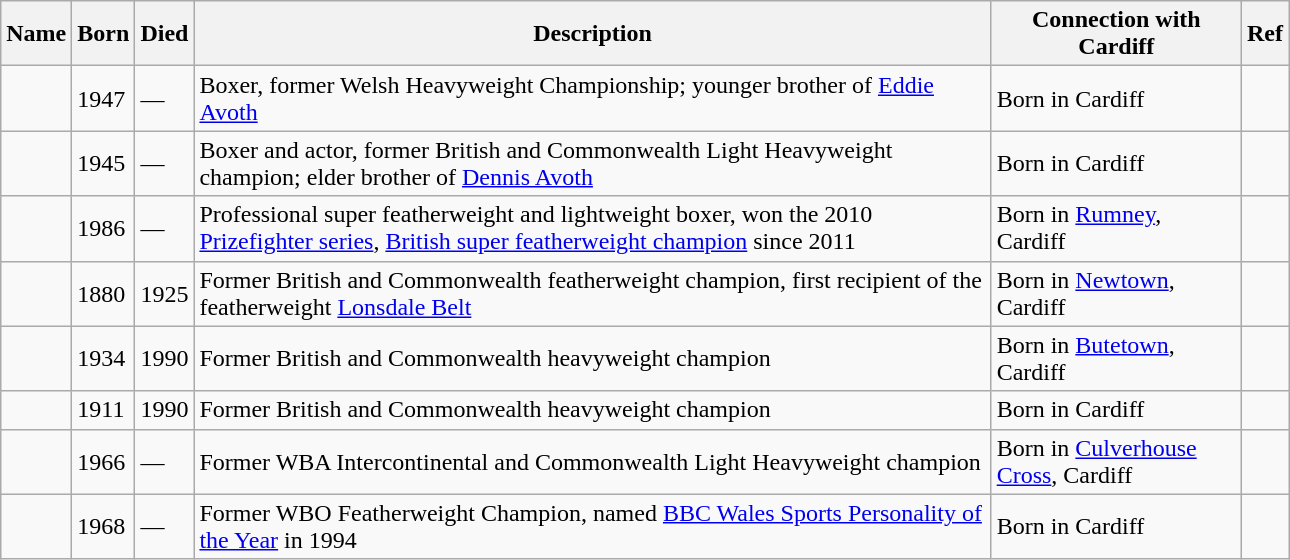<table class="sortable wikitable" style="text-align: left; width: 68%;">
<tr>
<th scope="col">Name</th>
<th scope="col">Born</th>
<th scope="col">Died</th>
<th scope="col">Description</th>
<th scope="col">Connection with Cardiff</th>
<th scope="col"><abbr>Ref</abbr></th>
</tr>
<tr>
<td></td>
<td>1947</td>
<td>—</td>
<td>Boxer, former Welsh Heavyweight Championship; younger brother of <a href='#'>Eddie Avoth</a></td>
<td>Born in Cardiff</td>
<td></td>
</tr>
<tr>
<td></td>
<td>1945</td>
<td>—</td>
<td>Boxer and actor, former British and Commonwealth Light Heavyweight champion; elder brother of <a href='#'>Dennis Avoth</a></td>
<td>Born in Cardiff</td>
<td></td>
</tr>
<tr>
<td></td>
<td>1986</td>
<td>—</td>
<td>Professional super featherweight and lightweight boxer, won the 2010 <a href='#'>Prizefighter series</a>, <a href='#'>British super featherweight champion</a> since 2011</td>
<td>Born in <a href='#'>Rumney</a>, Cardiff</td>
<td></td>
</tr>
<tr>
<td></td>
<td>1880</td>
<td>1925</td>
<td>Former British and Commonwealth featherweight champion, first recipient of the featherweight <a href='#'>Lonsdale Belt</a></td>
<td>Born in <a href='#'>Newtown</a>, Cardiff</td>
<td></td>
</tr>
<tr>
<td></td>
<td>1934</td>
<td>1990</td>
<td>Former British and Commonwealth heavyweight champion</td>
<td>Born in <a href='#'>Butetown</a>, Cardiff</td>
<td></td>
</tr>
<tr>
<td></td>
<td>1911</td>
<td>1990</td>
<td>Former British and Commonwealth heavyweight champion</td>
<td>Born in Cardiff</td>
<td></td>
</tr>
<tr>
<td></td>
<td>1966</td>
<td>—</td>
<td>Former WBA Intercontinental and Commonwealth Light Heavyweight champion</td>
<td>Born in <a href='#'>Culverhouse Cross</a>, Cardiff</td>
<td></td>
</tr>
<tr>
<td></td>
<td>1968</td>
<td>—</td>
<td>Former WBO Featherweight Champion, named <a href='#'>BBC Wales Sports Personality of the Year</a> in 1994</td>
<td>Born in Cardiff</td>
<td></td>
</tr>
</table>
